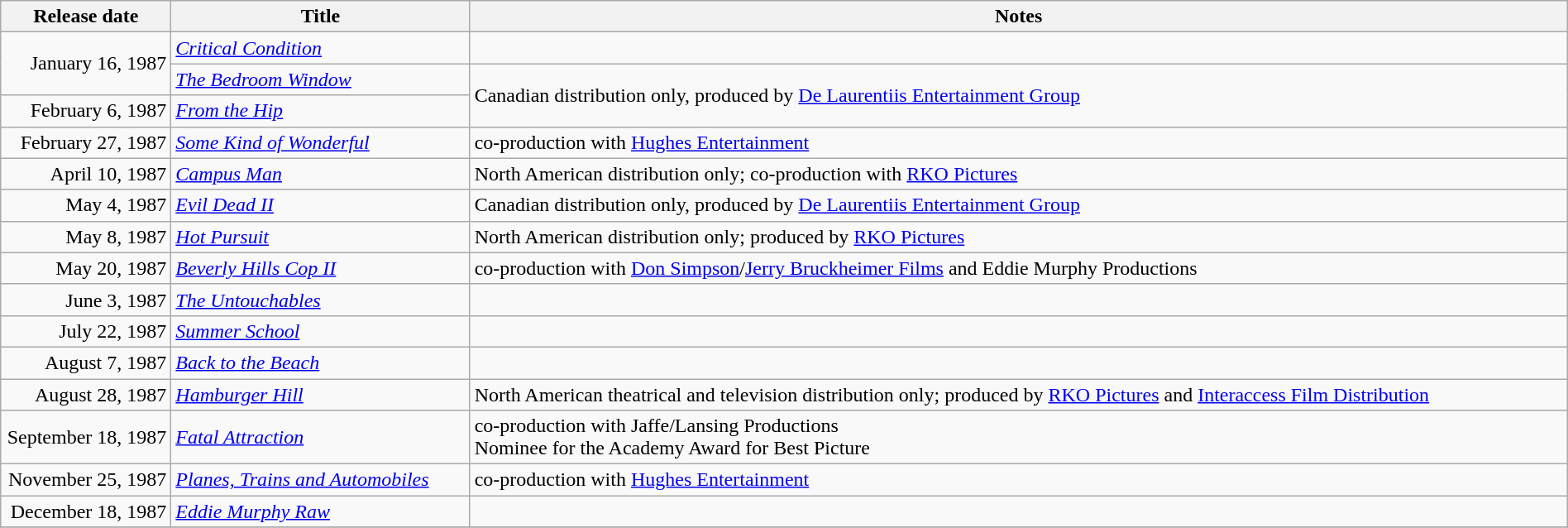<table class="wikitable sortable" style="width:100%;">
<tr>
<th scope="col" style="width:130px;">Release date</th>
<th>Title</th>
<th>Notes</th>
</tr>
<tr>
<td style="text-align:right;" rowspan="2">January 16, 1987</td>
<td><em><a href='#'>Critical Condition</a></em></td>
<td></td>
</tr>
<tr>
<td><em><a href='#'>The Bedroom Window</a></em></td>
<td rowspan="2">Canadian distribution only, produced by <a href='#'>De Laurentiis Entertainment Group</a></td>
</tr>
<tr>
<td style="text-align:right;">February 6, 1987</td>
<td><em><a href='#'>From the Hip</a></em></td>
</tr>
<tr>
<td style="text-align:right;">February 27, 1987</td>
<td><em><a href='#'>Some Kind of Wonderful</a></em></td>
<td>co-production with <a href='#'>Hughes Entertainment</a></td>
</tr>
<tr>
<td style="text-align:right;">April 10, 1987</td>
<td><em><a href='#'>Campus Man</a></em></td>
<td>North American distribution only; co-production with <a href='#'>RKO Pictures</a></td>
</tr>
<tr>
<td style="text-align:right;">May 4, 1987</td>
<td><em><a href='#'>Evil Dead II</a></em></td>
<td>Canadian distribution only, produced by <a href='#'>De Laurentiis Entertainment Group</a></td>
</tr>
<tr>
<td style="text-align:right;">May 8, 1987</td>
<td><em><a href='#'>Hot Pursuit</a></em></td>
<td>North American distribution only; produced by <a href='#'>RKO Pictures</a></td>
</tr>
<tr>
<td style="text-align:right;">May 20, 1987</td>
<td><em><a href='#'>Beverly Hills Cop II</a></em></td>
<td>co-production with <a href='#'>Don Simpson</a>/<a href='#'>Jerry Bruckheimer Films</a> and Eddie Murphy Productions</td>
</tr>
<tr>
<td style="text-align:right;">June 3, 1987</td>
<td><em><a href='#'>The Untouchables</a></em></td>
<td></td>
</tr>
<tr>
<td style="text-align:right;">July 22, 1987</td>
<td><em><a href='#'>Summer School</a></em></td>
<td></td>
</tr>
<tr>
<td style="text-align:right;">August 7, 1987</td>
<td><em><a href='#'>Back to the Beach</a></em></td>
<td></td>
</tr>
<tr>
<td style="text-align:right;">August 28, 1987</td>
<td><em><a href='#'>Hamburger Hill</a></em></td>
<td>North American theatrical and television distribution only; produced by <a href='#'>RKO Pictures</a> and <a href='#'>Interaccess Film Distribution</a></td>
</tr>
<tr>
<td style="text-align:right;">September 18, 1987</td>
<td><em><a href='#'>Fatal Attraction</a></em></td>
<td>co-production with Jaffe/Lansing Productions<br>Nominee for the Academy Award for Best Picture</td>
</tr>
<tr>
<td style="text-align:right;">November 25, 1987</td>
<td><em><a href='#'>Planes, Trains and Automobiles</a></em></td>
<td>co-production with <a href='#'>Hughes Entertainment</a></td>
</tr>
<tr>
<td style="text-align:right;">December 18, 1987</td>
<td><em><a href='#'>Eddie Murphy Raw</a></em></td>
<td></td>
</tr>
<tr>
</tr>
</table>
